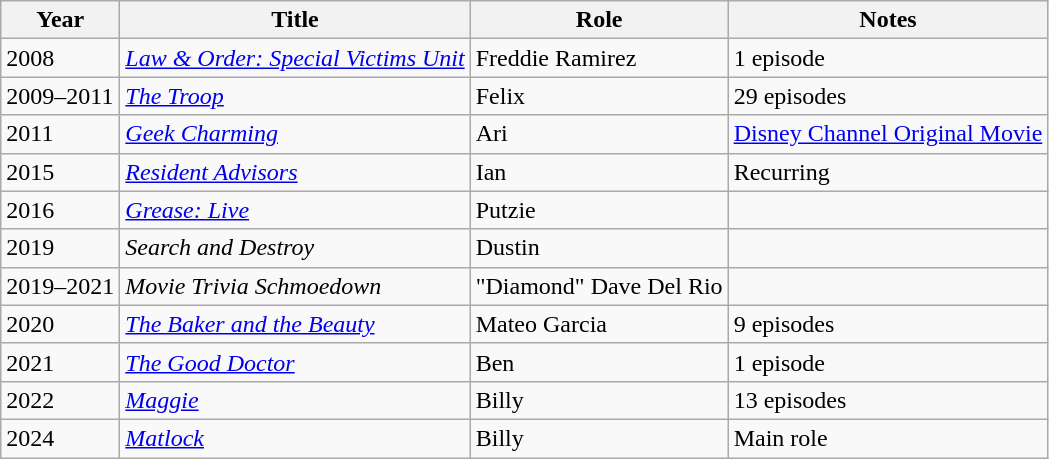<table class="wikitable sortable">
<tr>
<th>Year</th>
<th>Title</th>
<th>Role</th>
<th class="unsortable">Notes</th>
</tr>
<tr>
<td>2008</td>
<td><em><a href='#'>Law & Order: Special Victims Unit</a></em></td>
<td>Freddie Ramirez</td>
<td>1 episode</td>
</tr>
<tr>
<td>2009–2011</td>
<td><em><a href='#'>The Troop</a></em></td>
<td>Felix</td>
<td>29 episodes</td>
</tr>
<tr>
<td>2011</td>
<td><em><a href='#'>Geek Charming</a></em></td>
<td>Ari</td>
<td><a href='#'>Disney Channel Original Movie</a></td>
</tr>
<tr>
<td>2015</td>
<td><em><a href='#'>Resident Advisors</a></em></td>
<td>Ian</td>
<td>Recurring</td>
</tr>
<tr>
<td>2016</td>
<td><em><a href='#'>Grease: Live</a></em></td>
<td>Putzie</td>
<td></td>
</tr>
<tr>
<td>2019</td>
<td><em>Search and Destroy</em></td>
<td>Dustin</td>
<td></td>
</tr>
<tr>
<td>2019–2021</td>
<td><em>Movie Trivia Schmoedown</em></td>
<td>"Diamond" Dave Del Rio</td>
<td></td>
</tr>
<tr>
<td>2020</td>
<td><em><a href='#'>The Baker and the Beauty</a></em></td>
<td>Mateo Garcia</td>
<td>9 episodes</td>
</tr>
<tr>
<td>2021</td>
<td><em><a href='#'>The Good Doctor</a></em></td>
<td>Ben</td>
<td>1 episode</td>
</tr>
<tr>
<td>2022</td>
<td><em><a href='#'>Maggie</a></em></td>
<td>Billy</td>
<td>13 episodes</td>
</tr>
<tr>
<td>2024</td>
<td><em><a href='#'>Matlock</a></em></td>
<td>Billy</td>
<td>Main role</td>
</tr>
</table>
